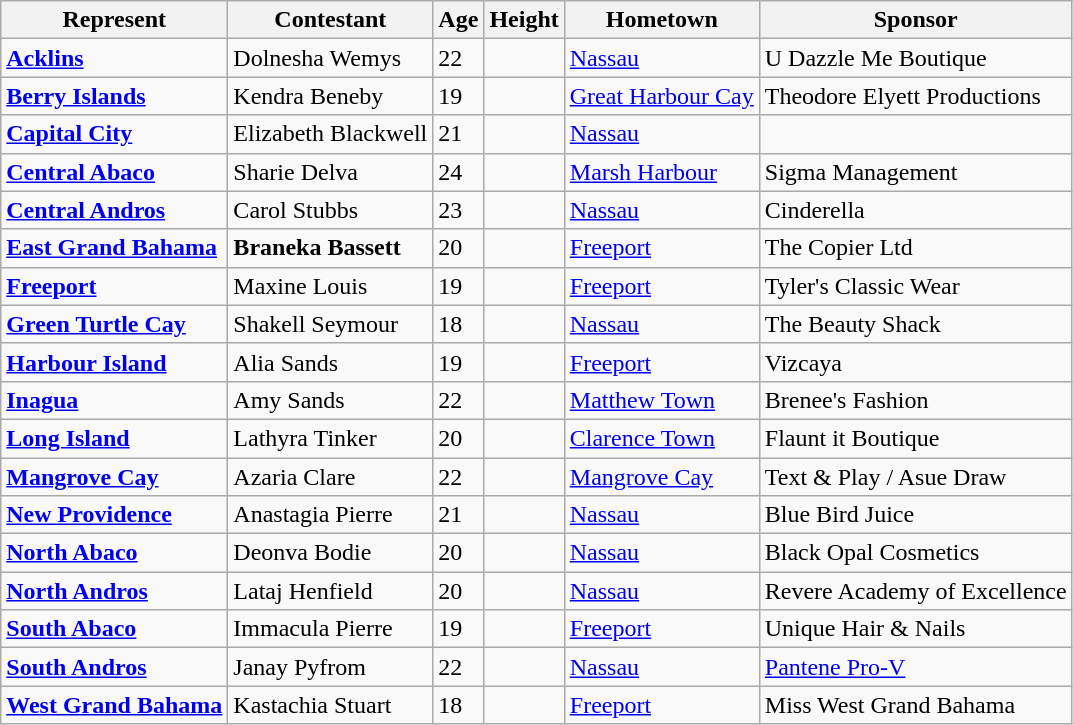<table class="sortable wikitable">
<tr>
<th>Represent</th>
<th>Contestant</th>
<th>Age</th>
<th>Height</th>
<th>Hometown</th>
<th>Sponsor</th>
</tr>
<tr>
<td><strong><a href='#'>Acklins</a></strong></td>
<td>Dolnesha Wemys</td>
<td>22</td>
<td></td>
<td><a href='#'>Nassau</a></td>
<td>U Dazzle Me Boutique</td>
</tr>
<tr>
<td><strong><a href='#'>Berry Islands</a></strong></td>
<td>Kendra Beneby</td>
<td>19</td>
<td></td>
<td><a href='#'>Great Harbour Cay</a></td>
<td>Theodore Elyett Productions</td>
</tr>
<tr>
<td><strong><a href='#'>Capital City</a></strong></td>
<td>Elizabeth Blackwell</td>
<td>21</td>
<td></td>
<td><a href='#'>Nassau</a></td>
<td></td>
</tr>
<tr>
<td><strong><a href='#'>Central Abaco</a></strong></td>
<td>Sharie Delva</td>
<td>24</td>
<td></td>
<td><a href='#'>Marsh Harbour</a></td>
<td>Sigma Management</td>
</tr>
<tr>
<td><strong><a href='#'>Central Andros</a></strong></td>
<td>Carol Stubbs</td>
<td>23</td>
<td></td>
<td><a href='#'>Nassau</a></td>
<td>Cinderella</td>
</tr>
<tr>
<td><strong><a href='#'>East Grand Bahama</a></strong></td>
<td><strong>Braneka Bassett</strong></td>
<td>20</td>
<td></td>
<td><a href='#'>Freeport</a></td>
<td>The Copier Ltd</td>
</tr>
<tr>
<td><strong><a href='#'>Freeport</a></strong></td>
<td>Maxine Louis</td>
<td>19</td>
<td></td>
<td><a href='#'>Freeport</a></td>
<td>Tyler's Classic Wear</td>
</tr>
<tr>
<td><strong><a href='#'>Green Turtle Cay</a></strong></td>
<td>Shakell Seymour</td>
<td>18</td>
<td></td>
<td><a href='#'>Nassau</a></td>
<td>The Beauty Shack</td>
</tr>
<tr>
<td><strong><a href='#'>Harbour Island</a></strong></td>
<td>Alia Sands</td>
<td>19</td>
<td></td>
<td><a href='#'>Freeport</a></td>
<td>Vizcaya</td>
</tr>
<tr>
<td><strong><a href='#'>Inagua</a></strong></td>
<td>Amy Sands</td>
<td>22</td>
<td></td>
<td><a href='#'>Matthew Town</a></td>
<td>Brenee's Fashion</td>
</tr>
<tr>
<td><strong><a href='#'>Long Island</a></strong></td>
<td>Lathyra Tinker</td>
<td>20</td>
<td></td>
<td><a href='#'>Clarence Town</a></td>
<td>Flaunt it Boutique</td>
</tr>
<tr>
<td><strong><a href='#'>Mangrove Cay</a></strong></td>
<td>Azaria Clare</td>
<td>22</td>
<td></td>
<td><a href='#'>Mangrove Cay</a></td>
<td>Text & Play / Asue Draw</td>
</tr>
<tr>
<td><strong><a href='#'>New Providence</a></strong></td>
<td>Anastagia Pierre</td>
<td>21</td>
<td></td>
<td><a href='#'>Nassau</a></td>
<td>Blue Bird Juice</td>
</tr>
<tr>
<td><strong><a href='#'>North Abaco</a></strong></td>
<td>Deonva Bodie</td>
<td>20</td>
<td></td>
<td><a href='#'>Nassau</a></td>
<td>Black Opal Cosmetics</td>
</tr>
<tr>
<td><strong><a href='#'>North Andros</a></strong></td>
<td>Lataj Henfield</td>
<td>20</td>
<td></td>
<td><a href='#'>Nassau</a></td>
<td>Revere Academy of Excellence</td>
</tr>
<tr>
<td><strong><a href='#'>South Abaco</a></strong></td>
<td>Immacula Pierre</td>
<td>19</td>
<td></td>
<td><a href='#'>Freeport</a></td>
<td>Unique Hair & Nails</td>
</tr>
<tr>
<td><strong><a href='#'>South Andros</a></strong></td>
<td>Janay Pyfrom</td>
<td>22</td>
<td></td>
<td><a href='#'>Nassau</a></td>
<td><a href='#'>Pantene Pro-V</a></td>
</tr>
<tr>
<td><strong><a href='#'>West Grand Bahama</a></strong></td>
<td>Kastachia Stuart</td>
<td>18</td>
<td></td>
<td><a href='#'>Freeport</a></td>
<td>Miss West Grand Bahama</td>
</tr>
</table>
